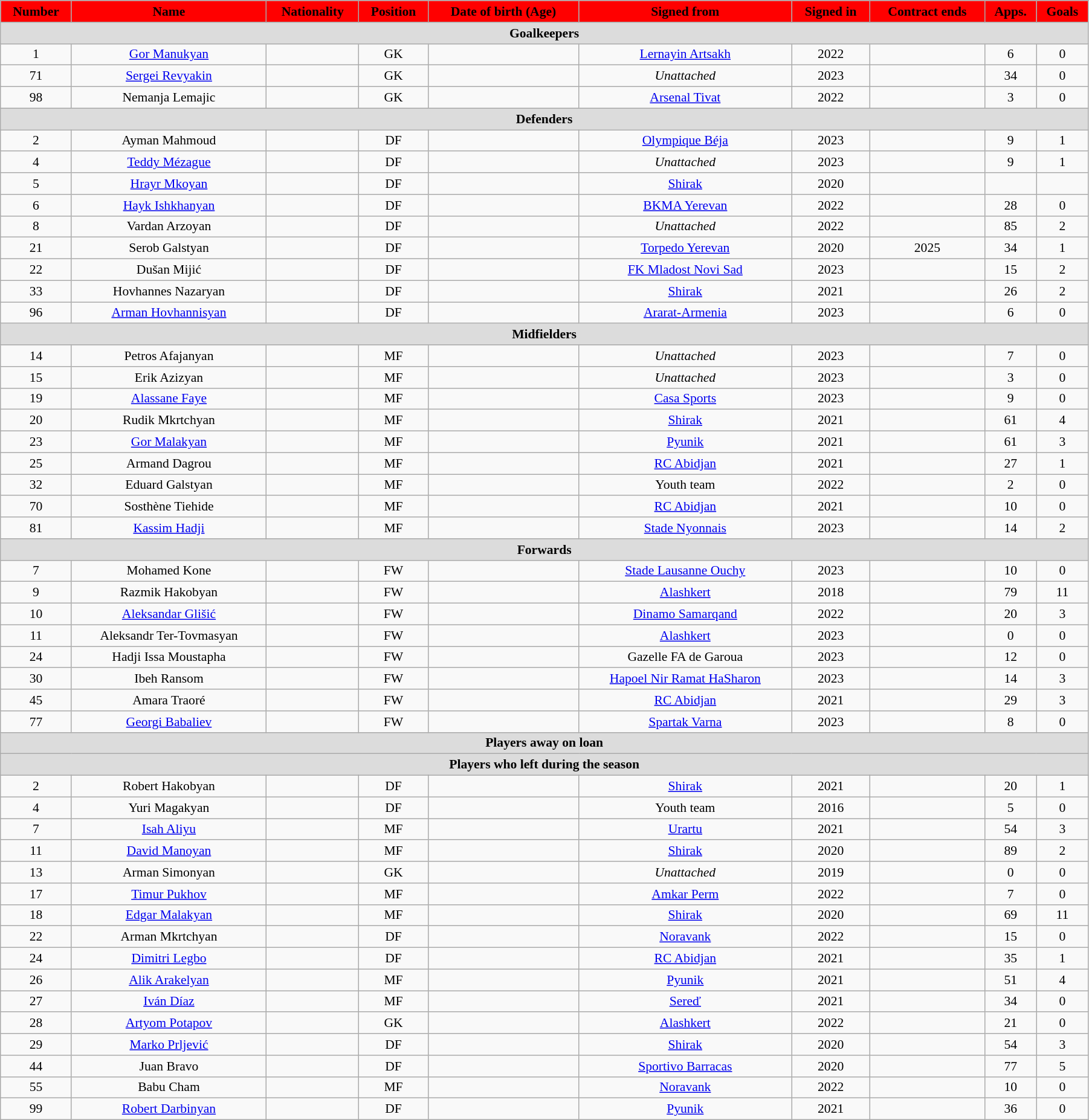<table class="wikitable"  style="text-align:center; font-size:90%; width:95%;">
<tr>
<th style="background:#FF0000; color:#000000; text-align:center;">Number</th>
<th style="background:#FF0000; color:#000000; text-align:center;">Name</th>
<th style="background:#FF0000; color:#000000; text-align:center;">Nationality</th>
<th style="background:#FF0000; color:#000000; text-align:center;">Position</th>
<th style="background:#FF0000; color:#000000; text-align:center;">Date of birth (Age)</th>
<th style="background:#FF0000; color:#000000; text-align:center;">Signed from</th>
<th style="background:#FF0000; color:#000000; text-align:center;">Signed in</th>
<th style="background:#FF0000; color:#000000; text-align:center;">Contract ends</th>
<th style="background:#FF0000; color:#000000; text-align:center;">Apps.</th>
<th style="background:#FF0000; color:#000000; text-align:center;">Goals</th>
</tr>
<tr>
<th colspan="11"  style="background:#dcdcdc; text-align:center;">Goalkeepers</th>
</tr>
<tr>
<td>1</td>
<td><a href='#'>Gor Manukyan</a></td>
<td></td>
<td>GK</td>
<td></td>
<td><a href='#'>Lernayin Artsakh</a></td>
<td>2022</td>
<td></td>
<td>6</td>
<td>0</td>
</tr>
<tr>
<td>71</td>
<td><a href='#'>Sergei Revyakin</a></td>
<td></td>
<td>GK</td>
<td></td>
<td><em>Unattached</em></td>
<td>2023</td>
<td></td>
<td>34</td>
<td>0</td>
</tr>
<tr>
<td>98</td>
<td>Nemanja Lemajic</td>
<td></td>
<td>GK</td>
<td></td>
<td><a href='#'>Arsenal Tivat</a></td>
<td>2022</td>
<td></td>
<td>3</td>
<td>0</td>
</tr>
<tr>
<th colspan="11"  style="background:#dcdcdc; text-align:center;">Defenders</th>
</tr>
<tr>
<td>2</td>
<td>Ayman Mahmoud</td>
<td></td>
<td>DF</td>
<td></td>
<td><a href='#'>Olympique Béja</a></td>
<td>2023</td>
<td></td>
<td>9</td>
<td>1</td>
</tr>
<tr>
<td>4</td>
<td><a href='#'>Teddy Mézague</a></td>
<td></td>
<td>DF</td>
<td></td>
<td><em>Unattached</em></td>
<td>2023</td>
<td></td>
<td>9</td>
<td>1</td>
</tr>
<tr>
<td>5</td>
<td><a href='#'>Hrayr Mkoyan</a></td>
<td></td>
<td>DF</td>
<td></td>
<td><a href='#'>Shirak</a></td>
<td>2020</td>
<td></td>
<td></td>
<td></td>
</tr>
<tr>
<td>6</td>
<td><a href='#'>Hayk Ishkhanyan</a></td>
<td></td>
<td>DF</td>
<td></td>
<td><a href='#'>BKMA Yerevan</a></td>
<td>2022</td>
<td></td>
<td>28</td>
<td>0</td>
</tr>
<tr>
<td>8</td>
<td>Vardan Arzoyan</td>
<td></td>
<td>DF</td>
<td></td>
<td><em>Unattached</em></td>
<td>2022</td>
<td></td>
<td>85</td>
<td>2</td>
</tr>
<tr>
<td>21</td>
<td>Serob Galstyan</td>
<td></td>
<td>DF</td>
<td></td>
<td><a href='#'>Torpedo Yerevan</a></td>
<td>2020</td>
<td>2025</td>
<td>34</td>
<td>1</td>
</tr>
<tr>
<td>22</td>
<td>Dušan Mijić</td>
<td></td>
<td>DF</td>
<td></td>
<td><a href='#'>FK Mladost Novi Sad</a></td>
<td>2023</td>
<td></td>
<td>15</td>
<td>2</td>
</tr>
<tr>
<td>33</td>
<td>Hovhannes Nazaryan</td>
<td></td>
<td>DF</td>
<td></td>
<td><a href='#'>Shirak</a></td>
<td>2021</td>
<td></td>
<td>26</td>
<td>2</td>
</tr>
<tr>
<td>96</td>
<td><a href='#'>Arman Hovhannisyan</a></td>
<td></td>
<td>DF</td>
<td></td>
<td><a href='#'>Ararat-Armenia</a></td>
<td>2023</td>
<td></td>
<td>6</td>
<td>0</td>
</tr>
<tr>
<th colspan="11"  style="background:#dcdcdc; text-align:center;">Midfielders</th>
</tr>
<tr>
<td>14</td>
<td>Petros Afajanyan</td>
<td></td>
<td>MF</td>
<td></td>
<td><em>Unattached</em></td>
<td>2023</td>
<td></td>
<td>7</td>
<td>0</td>
</tr>
<tr>
<td>15</td>
<td>Erik Azizyan</td>
<td></td>
<td>MF</td>
<td></td>
<td><em>Unattached</em></td>
<td>2023</td>
<td></td>
<td>3</td>
<td>0</td>
</tr>
<tr>
<td>19</td>
<td><a href='#'>Alassane Faye</a></td>
<td></td>
<td>MF</td>
<td></td>
<td><a href='#'>Casa Sports</a></td>
<td>2023</td>
<td></td>
<td>9</td>
<td>0</td>
</tr>
<tr>
<td>20</td>
<td>Rudik Mkrtchyan</td>
<td></td>
<td>MF</td>
<td></td>
<td><a href='#'>Shirak</a></td>
<td>2021</td>
<td></td>
<td>61</td>
<td>4</td>
</tr>
<tr>
<td>23</td>
<td><a href='#'>Gor Malakyan</a></td>
<td></td>
<td>MF</td>
<td></td>
<td><a href='#'>Pyunik</a></td>
<td>2021</td>
<td></td>
<td>61</td>
<td>3</td>
</tr>
<tr>
<td>25</td>
<td>Armand Dagrou</td>
<td></td>
<td>MF</td>
<td></td>
<td><a href='#'>RC Abidjan</a></td>
<td>2021</td>
<td></td>
<td>27</td>
<td>1</td>
</tr>
<tr>
<td>32</td>
<td>Eduard Galstyan</td>
<td></td>
<td>MF</td>
<td></td>
<td>Youth team</td>
<td>2022</td>
<td></td>
<td>2</td>
<td>0</td>
</tr>
<tr>
<td>70</td>
<td>Sosthène Tiehide</td>
<td></td>
<td>MF</td>
<td></td>
<td><a href='#'>RC Abidjan</a></td>
<td>2021</td>
<td></td>
<td>10</td>
<td>0</td>
</tr>
<tr>
<td>81</td>
<td><a href='#'>Kassim Hadji</a></td>
<td></td>
<td>MF</td>
<td></td>
<td><a href='#'>Stade Nyonnais</a></td>
<td>2023</td>
<td></td>
<td>14</td>
<td>2</td>
</tr>
<tr>
<th colspan="11"  style="background:#dcdcdc; text-align:center;">Forwards</th>
</tr>
<tr>
<td>7</td>
<td>Mohamed Kone</td>
<td></td>
<td>FW</td>
<td></td>
<td><a href='#'>Stade Lausanne Ouchy</a></td>
<td>2023</td>
<td></td>
<td>10</td>
<td>0</td>
</tr>
<tr>
<td>9</td>
<td>Razmik Hakobyan</td>
<td></td>
<td>FW</td>
<td></td>
<td><a href='#'>Alashkert</a></td>
<td>2018</td>
<td></td>
<td>79</td>
<td>11</td>
</tr>
<tr>
<td>10</td>
<td><a href='#'>Aleksandar Glišić</a></td>
<td></td>
<td>FW</td>
<td></td>
<td><a href='#'>Dinamo Samarqand</a></td>
<td>2022</td>
<td></td>
<td>20</td>
<td>3</td>
</tr>
<tr>
<td>11</td>
<td>Aleksandr Ter-Tovmasyan</td>
<td></td>
<td>FW</td>
<td></td>
<td><a href='#'>Alashkert</a></td>
<td>2023</td>
<td></td>
<td>0</td>
<td>0</td>
</tr>
<tr>
<td>24</td>
<td>Hadji Issa Moustapha</td>
<td></td>
<td>FW</td>
<td></td>
<td>Gazelle FA de Garoua</td>
<td>2023</td>
<td></td>
<td>12</td>
<td>0</td>
</tr>
<tr>
<td>30</td>
<td>Ibeh Ransom</td>
<td></td>
<td>FW</td>
<td></td>
<td><a href='#'>Hapoel Nir Ramat HaSharon</a></td>
<td>2023</td>
<td></td>
<td>14</td>
<td>3</td>
</tr>
<tr>
<td>45</td>
<td>Amara Traoré</td>
<td></td>
<td>FW</td>
<td></td>
<td><a href='#'>RC Abidjan</a></td>
<td>2021</td>
<td></td>
<td>29</td>
<td>3</td>
</tr>
<tr>
<td>77</td>
<td><a href='#'>Georgi Babaliev</a></td>
<td></td>
<td>FW</td>
<td></td>
<td><a href='#'>Spartak Varna</a></td>
<td>2023</td>
<td></td>
<td>8</td>
<td>0</td>
</tr>
<tr>
<th colspan="11"  style="background:#dcdcdc; text-align:center;">Players away on loan</th>
</tr>
<tr>
<th colspan="11"  style="background:#dcdcdc; text-align:center;">Players who left during the season</th>
</tr>
<tr>
<td>2</td>
<td>Robert Hakobyan</td>
<td></td>
<td>DF</td>
<td></td>
<td><a href='#'>Shirak</a></td>
<td>2021</td>
<td></td>
<td>20</td>
<td>1</td>
</tr>
<tr>
<td>4</td>
<td>Yuri Magakyan</td>
<td></td>
<td>DF</td>
<td></td>
<td>Youth team</td>
<td>2016</td>
<td></td>
<td>5</td>
<td>0</td>
</tr>
<tr>
<td>7</td>
<td><a href='#'>Isah Aliyu</a></td>
<td></td>
<td>MF</td>
<td></td>
<td><a href='#'>Urartu</a></td>
<td>2021</td>
<td></td>
<td>54</td>
<td>3</td>
</tr>
<tr>
<td>11</td>
<td><a href='#'>David Manoyan</a></td>
<td></td>
<td>MF</td>
<td></td>
<td><a href='#'>Shirak</a></td>
<td>2020</td>
<td></td>
<td>89</td>
<td>2</td>
</tr>
<tr>
<td>13</td>
<td>Arman Simonyan</td>
<td></td>
<td>GK</td>
<td></td>
<td><em>Unattached</em></td>
<td>2019</td>
<td></td>
<td>0</td>
<td>0</td>
</tr>
<tr>
<td>17</td>
<td><a href='#'>Timur Pukhov</a></td>
<td></td>
<td>MF</td>
<td></td>
<td><a href='#'>Amkar Perm</a></td>
<td>2022</td>
<td></td>
<td>7</td>
<td>0</td>
</tr>
<tr>
<td>18</td>
<td><a href='#'>Edgar Malakyan</a></td>
<td></td>
<td>MF</td>
<td></td>
<td><a href='#'>Shirak</a></td>
<td>2020</td>
<td></td>
<td>69</td>
<td>11</td>
</tr>
<tr>
<td>22</td>
<td>Arman Mkrtchyan</td>
<td></td>
<td>DF</td>
<td></td>
<td><a href='#'>Noravank</a></td>
<td>2022</td>
<td></td>
<td>15</td>
<td>0</td>
</tr>
<tr>
<td>24</td>
<td><a href='#'>Dimitri Legbo</a></td>
<td></td>
<td>DF</td>
<td></td>
<td><a href='#'>RC Abidjan</a></td>
<td>2021</td>
<td></td>
<td>35</td>
<td>1</td>
</tr>
<tr>
<td>26</td>
<td><a href='#'>Alik Arakelyan</a></td>
<td></td>
<td>MF</td>
<td></td>
<td><a href='#'>Pyunik</a></td>
<td>2021</td>
<td></td>
<td>51</td>
<td>4</td>
</tr>
<tr>
<td>27</td>
<td><a href='#'>Iván Díaz</a></td>
<td></td>
<td>MF</td>
<td></td>
<td><a href='#'>Sereď</a></td>
<td>2021</td>
<td></td>
<td>34</td>
<td>0</td>
</tr>
<tr>
<td>28</td>
<td><a href='#'>Artyom Potapov</a></td>
<td></td>
<td>GK</td>
<td></td>
<td><a href='#'>Alashkert</a></td>
<td>2022</td>
<td></td>
<td>21</td>
<td>0</td>
</tr>
<tr>
<td>29</td>
<td><a href='#'>Marko Prljević</a></td>
<td></td>
<td>DF</td>
<td></td>
<td><a href='#'>Shirak</a></td>
<td>2020</td>
<td></td>
<td>54</td>
<td>3</td>
</tr>
<tr>
<td>44</td>
<td>Juan Bravo</td>
<td></td>
<td>DF</td>
<td></td>
<td><a href='#'>Sportivo Barracas</a></td>
<td>2020</td>
<td></td>
<td>77</td>
<td>5</td>
</tr>
<tr>
<td>55</td>
<td>Babu Cham</td>
<td></td>
<td>MF</td>
<td></td>
<td><a href='#'>Noravank</a></td>
<td>2022</td>
<td></td>
<td>10</td>
<td>0</td>
</tr>
<tr>
<td>99</td>
<td><a href='#'>Robert Darbinyan</a></td>
<td></td>
<td>DF</td>
<td></td>
<td><a href='#'>Pyunik</a></td>
<td>2021</td>
<td></td>
<td>36</td>
<td>0</td>
</tr>
</table>
